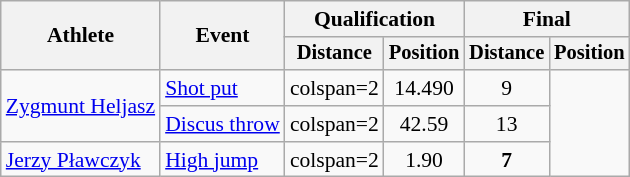<table class=wikitable style="font-size:90%">
<tr>
<th rowspan="2">Athlete</th>
<th rowspan="2">Event</th>
<th colspan="2">Qualification</th>
<th colspan="2">Final</th>
</tr>
<tr style="font-size:95%">
<th>Distance</th>
<th>Position</th>
<th>Distance</th>
<th>Position</th>
</tr>
<tr align=center>
<td align=left rowspan=2><a href='#'>Zygmunt Heljasz</a></td>
<td align=left><a href='#'>Shot put</a></td>
<td>colspan=2 </td>
<td>14.490</td>
<td>9</td>
</tr>
<tr align=center>
<td align=left><a href='#'>Discus throw</a></td>
<td>colspan=2 </td>
<td>42.59</td>
<td>13</td>
</tr>
<tr align=center>
<td align=left><a href='#'>Jerzy Pławczyk</a></td>
<td align=left><a href='#'>High jump</a></td>
<td>colspan=2 </td>
<td>1.90</td>
<td><strong>7</strong></td>
</tr>
</table>
